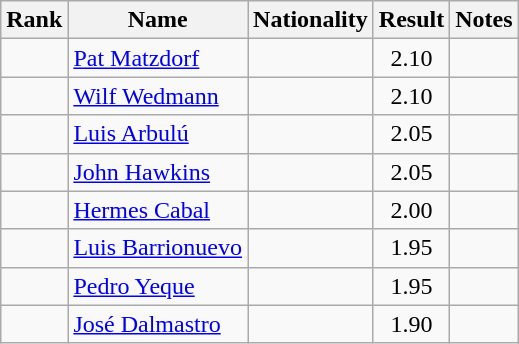<table class="wikitable sortable" style="text-align:center">
<tr>
<th>Rank</th>
<th>Name</th>
<th>Nationality</th>
<th>Result</th>
<th>Notes</th>
</tr>
<tr>
<td></td>
<td align=left><a href='#'>Pat Matzdorf</a></td>
<td align=left></td>
<td>2.10</td>
<td></td>
</tr>
<tr>
<td></td>
<td align=left><a href='#'>Wilf Wedmann</a></td>
<td align=left></td>
<td>2.10</td>
<td></td>
</tr>
<tr>
<td></td>
<td align=left><a href='#'>Luis Arbulú</a></td>
<td align=left></td>
<td>2.05</td>
<td></td>
</tr>
<tr>
<td></td>
<td align=left><a href='#'>John Hawkins</a></td>
<td align=left></td>
<td>2.05</td>
<td></td>
</tr>
<tr>
<td></td>
<td align=left><a href='#'>Hermes Cabal</a></td>
<td align=left></td>
<td>2.00</td>
<td></td>
</tr>
<tr>
<td></td>
<td align=left><a href='#'>Luis Barrionuevo</a></td>
<td align=left></td>
<td>1.95</td>
<td></td>
</tr>
<tr>
<td></td>
<td align=left><a href='#'>Pedro Yeque</a></td>
<td align=left></td>
<td>1.95</td>
<td></td>
</tr>
<tr>
<td></td>
<td align=left><a href='#'>José Dalmastro</a></td>
<td align=left></td>
<td>1.90</td>
<td></td>
</tr>
</table>
